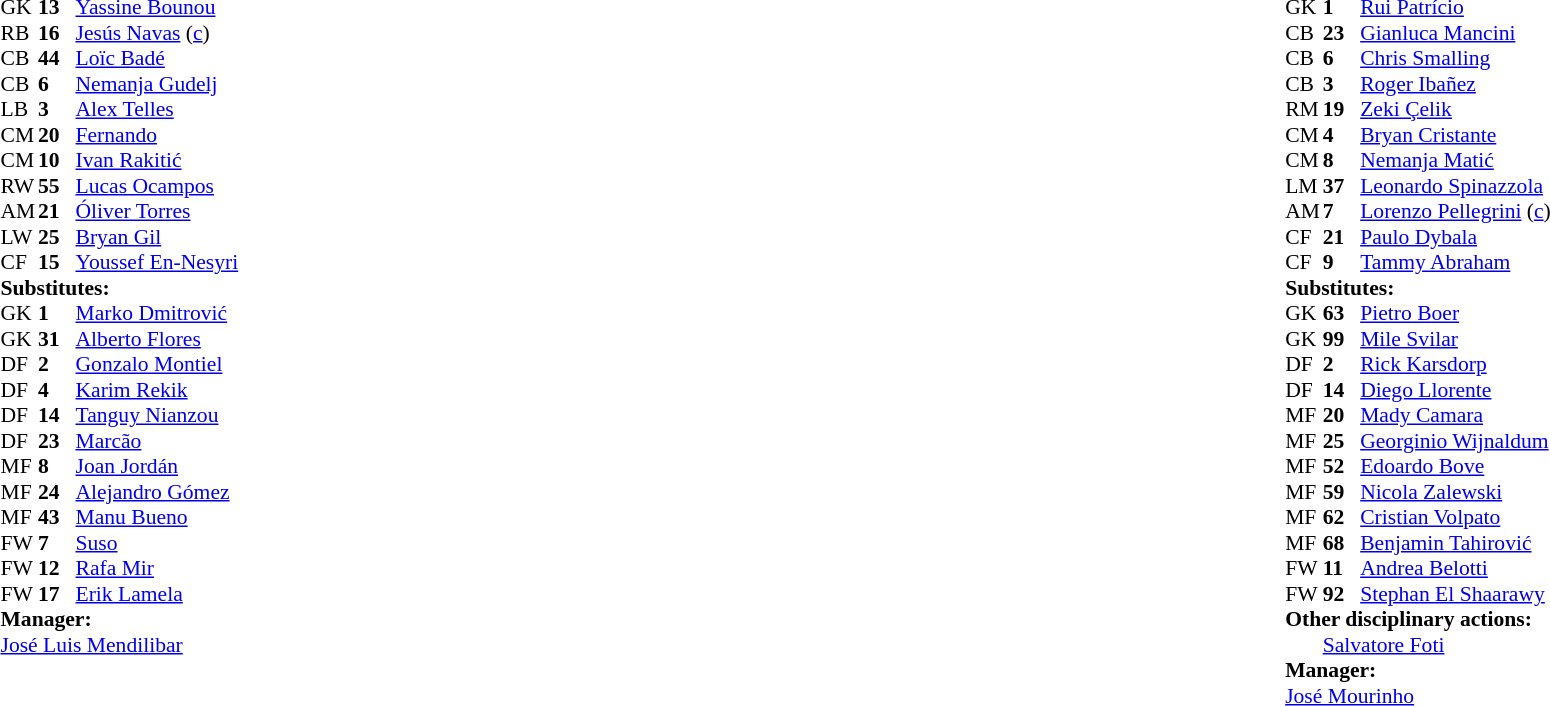<table width="100%">
<tr>
<td valign="top" width="40%"><br><table style="font-size:90%" cellspacing="0" cellpadding="0">
<tr>
<th width=25></th>
<th width=25></th>
</tr>
<tr>
<td>GK</td>
<td><strong>13</strong></td>
<td> <a href='#'>Yassine Bounou</a></td>
</tr>
<tr>
<td>RB</td>
<td><strong>16</strong></td>
<td> <a href='#'>Jesús Navas</a> (<a href='#'>c</a>)</td>
<td></td>
<td></td>
</tr>
<tr>
<td>CB</td>
<td><strong>44</strong></td>
<td> <a href='#'>Loïc Badé</a></td>
</tr>
<tr>
<td>CB</td>
<td><strong>6</strong></td>
<td> <a href='#'>Nemanja Gudelj</a></td>
<td></td>
<td></td>
</tr>
<tr>
<td>LB</td>
<td><strong>3</strong></td>
<td> <a href='#'>Alex Telles</a></td>
<td></td>
<td></td>
</tr>
<tr>
<td>CM</td>
<td><strong>20</strong></td>
<td> <a href='#'>Fernando</a></td>
<td></td>
<td></td>
</tr>
<tr>
<td>CM</td>
<td><strong>10</strong></td>
<td> <a href='#'>Ivan Rakitić</a></td>
<td></td>
</tr>
<tr>
<td>RW</td>
<td><strong>55</strong></td>
<td> <a href='#'>Lucas Ocampos</a></td>
<td></td>
</tr>
<tr>
<td>AM</td>
<td><strong>21</strong></td>
<td> <a href='#'>Óliver Torres</a></td>
<td></td>
<td></td>
</tr>
<tr>
<td>LW</td>
<td><strong>25</strong></td>
<td> <a href='#'>Bryan Gil</a></td>
<td></td>
<td></td>
</tr>
<tr>
<td>CF</td>
<td><strong>15</strong></td>
<td> <a href='#'>Youssef En-Nesyri</a></td>
</tr>
<tr>
<td colspan=3><strong>Substitutes:</strong></td>
</tr>
<tr>
<td>GK</td>
<td><strong>1</strong></td>
<td> <a href='#'>Marko Dmitrović</a></td>
</tr>
<tr>
<td>GK</td>
<td><strong>31</strong></td>
<td> <a href='#'>Alberto Flores</a></td>
</tr>
<tr>
<td>DF</td>
<td><strong>2</strong></td>
<td> <a href='#'>Gonzalo Montiel</a></td>
<td></td>
<td></td>
</tr>
<tr>
<td>DF</td>
<td><strong>4</strong></td>
<td> <a href='#'>Karim Rekik</a></td>
<td></td>
<td></td>
</tr>
<tr>
<td>DF</td>
<td><strong>14</strong></td>
<td> <a href='#'>Tanguy Nianzou</a></td>
</tr>
<tr>
<td>DF</td>
<td><strong>23</strong></td>
<td> <a href='#'>Marcão</a></td>
<td></td>
<td></td>
</tr>
<tr>
<td>MF</td>
<td><strong>8</strong></td>
<td> <a href='#'>Joan Jordán</a></td>
<td></td>
<td></td>
</tr>
<tr>
<td>MF</td>
<td><strong>24</strong></td>
<td> <a href='#'>Alejandro Gómez</a></td>
</tr>
<tr>
<td>MF</td>
<td><strong>43</strong></td>
<td> <a href='#'>Manu Bueno</a></td>
</tr>
<tr>
<td>FW</td>
<td><strong>7</strong></td>
<td> <a href='#'>Suso</a></td>
<td></td>
<td></td>
</tr>
<tr>
<td>FW</td>
<td><strong>12</strong></td>
<td> <a href='#'>Rafa Mir</a></td>
<td></td>
</tr>
<tr>
<td>FW</td>
<td><strong>17</strong></td>
<td> <a href='#'>Erik Lamela</a></td>
<td></td>
<td></td>
</tr>
<tr>
<td colspan=3><strong>Manager:</strong></td>
</tr>
<tr>
<td colspan=3> <a href='#'>José Luis Mendilibar</a></td>
</tr>
</table>
</td>
<td valign="top"></td>
<td valign="top" width="50%"><br><table style="font-size:90%; margin:auto" cellspacing="0" cellpadding="0">
<tr>
<th width=25></th>
<th width=25></th>
</tr>
<tr>
<td>GK</td>
<td><strong>1</strong></td>
<td> <a href='#'>Rui Patrício</a></td>
</tr>
<tr>
<td>CB</td>
<td><strong>23</strong></td>
<td> <a href='#'>Gianluca Mancini</a></td>
<td></td>
</tr>
<tr>
<td>CB</td>
<td><strong>6</strong></td>
<td> <a href='#'>Chris Smalling</a></td>
</tr>
<tr>
<td>CB</td>
<td><strong>3</strong></td>
<td> <a href='#'>Roger Ibañez</a></td>
</tr>
<tr>
<td>RM</td>
<td><strong>19</strong></td>
<td> <a href='#'>Zeki Çelik</a></td>
<td></td>
<td></td>
</tr>
<tr>
<td>CM</td>
<td><strong>4</strong></td>
<td> <a href='#'>Bryan Cristante</a></td>
<td></td>
</tr>
<tr>
<td>CM</td>
<td><strong>8</strong></td>
<td> <a href='#'>Nemanja Matić</a></td>
<td></td>
<td></td>
</tr>
<tr>
<td>LM</td>
<td><strong>37</strong></td>
<td> <a href='#'>Leonardo Spinazzola</a></td>
<td></td>
<td></td>
</tr>
<tr>
<td>AM</td>
<td><strong>7</strong></td>
<td> <a href='#'>Lorenzo Pellegrini</a> (<a href='#'>c</a>)</td>
<td></td>
<td></td>
</tr>
<tr>
<td>CF</td>
<td><strong>21</strong></td>
<td> <a href='#'>Paulo Dybala</a></td>
<td></td>
<td></td>
</tr>
<tr>
<td>CF</td>
<td><strong>9</strong></td>
<td> <a href='#'>Tammy Abraham</a></td>
<td></td>
<td></td>
</tr>
<tr>
<td colspan=3><strong>Substitutes:</strong></td>
</tr>
<tr>
<td>GK</td>
<td><strong>63</strong></td>
<td> <a href='#'>Pietro Boer</a></td>
</tr>
<tr>
<td>GK</td>
<td><strong>99</strong></td>
<td> <a href='#'>Mile Svilar</a></td>
</tr>
<tr>
<td>DF</td>
<td><strong>2</strong></td>
<td> <a href='#'>Rick Karsdorp</a></td>
<td></td>
</tr>
<tr>
<td>DF</td>
<td><strong>14</strong></td>
<td> <a href='#'>Diego Llorente</a></td>
<td></td>
<td></td>
</tr>
<tr>
<td>MF</td>
<td><strong>20</strong></td>
<td> <a href='#'>Mady Camara</a></td>
</tr>
<tr>
<td>MF</td>
<td><strong>25</strong></td>
<td> <a href='#'>Georginio Wijnaldum</a></td>
<td></td>
<td></td>
</tr>
<tr>
<td>MF</td>
<td><strong>52</strong></td>
<td> <a href='#'>Edoardo Bove</a></td>
<td></td>
<td></td>
</tr>
<tr>
<td>MF</td>
<td><strong>59</strong></td>
<td> <a href='#'>Nicola Zalewski</a></td>
<td></td>
<td></td>
</tr>
<tr>
<td>MF</td>
<td><strong>62</strong></td>
<td> <a href='#'>Cristian Volpato</a></td>
</tr>
<tr>
<td>MF</td>
<td><strong>68</strong></td>
<td> <a href='#'>Benjamin Tahirović</a></td>
</tr>
<tr>
<td>FW</td>
<td><strong>11</strong></td>
<td> <a href='#'>Andrea Belotti</a></td>
<td></td>
<td></td>
</tr>
<tr>
<td>FW</td>
<td><strong>92</strong></td>
<td> <a href='#'>Stephan El Shaarawy</a></td>
<td></td>
<td></td>
</tr>
<tr>
<td colspan=3><strong>Other disciplinary actions:</strong></td>
</tr>
<tr>
<td></td>
<td colspan=2> <a href='#'>Salvatore Foti</a></td>
<td></td>
</tr>
<tr>
<td colspan=3><strong>Manager:</strong></td>
</tr>
<tr>
<td colspan=3> <a href='#'>José Mourinho</a></td>
<td></td>
</tr>
</table>
</td>
</tr>
</table>
